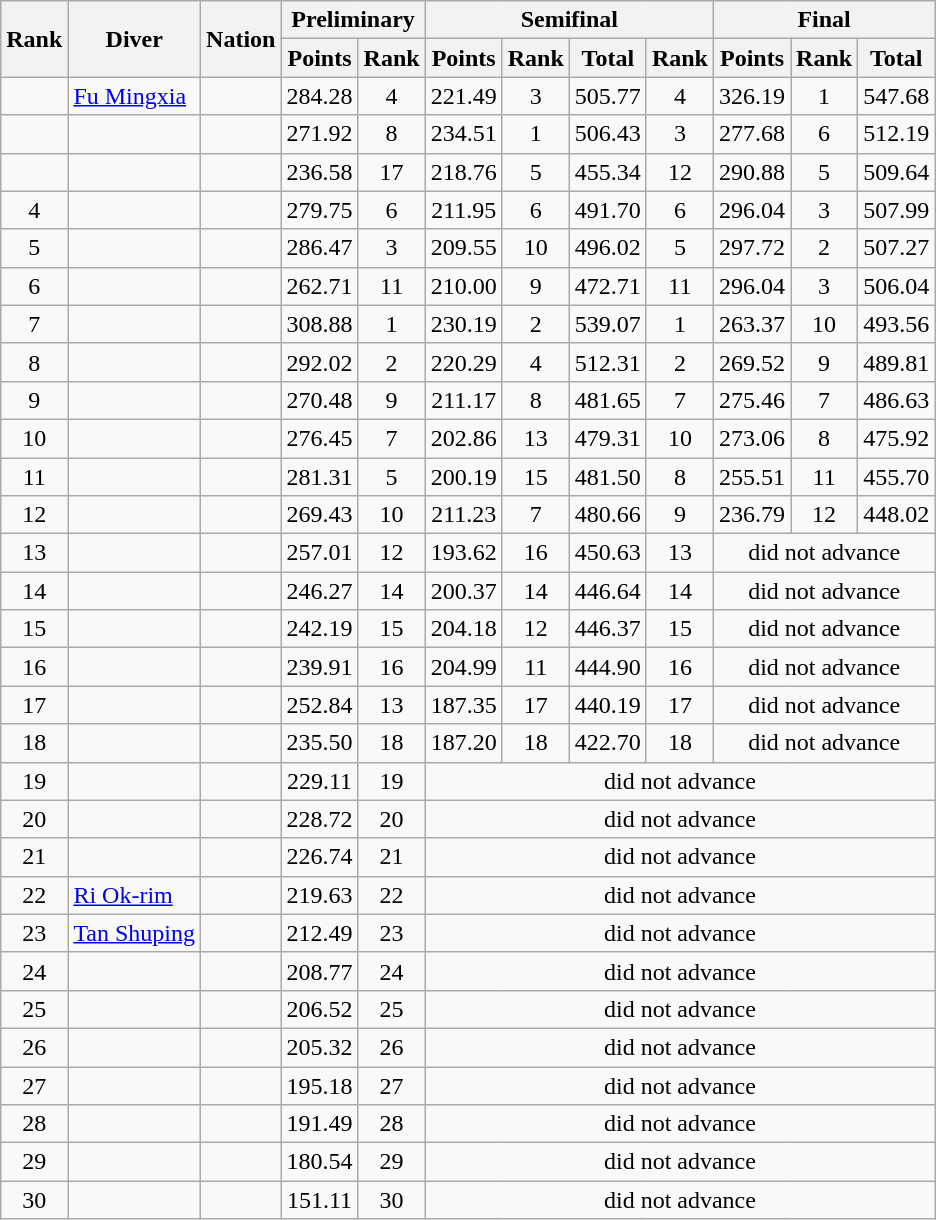<table class="wikitable sortable" style="text-align:center;">
<tr>
<th rowspan=2>Rank</th>
<th rowspan=2>Diver</th>
<th rowspan=2>Nation</th>
<th colspan=2>Preliminary</th>
<th colspan=4>Semifinal</th>
<th colspan=3>Final</th>
</tr>
<tr>
<th>Points</th>
<th>Rank</th>
<th>Points</th>
<th>Rank</th>
<th>Total</th>
<th>Rank</th>
<th>Points</th>
<th>Rank</th>
<th>Total</th>
</tr>
<tr>
<td></td>
<td align=left><a href='#'>Fu Mingxia</a></td>
<td align=left></td>
<td>284.28</td>
<td>4</td>
<td>221.49</td>
<td>3</td>
<td>505.77</td>
<td>4</td>
<td>326.19</td>
<td>1</td>
<td>547.68</td>
</tr>
<tr>
<td></td>
<td align=left></td>
<td align=left></td>
<td>271.92</td>
<td>8</td>
<td>234.51</td>
<td>1</td>
<td>506.43</td>
<td>3</td>
<td>277.68</td>
<td>6</td>
<td>512.19</td>
</tr>
<tr>
<td></td>
<td align=left></td>
<td align=left></td>
<td>236.58</td>
<td>17</td>
<td>218.76</td>
<td>5</td>
<td>455.34</td>
<td>12</td>
<td>290.88</td>
<td>5</td>
<td>509.64</td>
</tr>
<tr>
<td>4</td>
<td align=left></td>
<td align=left></td>
<td>279.75</td>
<td>6</td>
<td>211.95</td>
<td>6</td>
<td>491.70</td>
<td>6</td>
<td>296.04</td>
<td>3</td>
<td>507.99</td>
</tr>
<tr>
<td>5</td>
<td align=left></td>
<td align=left></td>
<td>286.47</td>
<td>3</td>
<td>209.55</td>
<td>10</td>
<td>496.02</td>
<td>5</td>
<td>297.72</td>
<td>2</td>
<td>507.27</td>
</tr>
<tr>
<td>6</td>
<td align=left></td>
<td align=left></td>
<td>262.71</td>
<td>11</td>
<td>210.00</td>
<td>9</td>
<td>472.71</td>
<td>11</td>
<td>296.04</td>
<td>3</td>
<td>506.04</td>
</tr>
<tr>
<td>7</td>
<td align=left></td>
<td align=left></td>
<td>308.88</td>
<td>1</td>
<td>230.19</td>
<td>2</td>
<td>539.07</td>
<td>1</td>
<td>263.37</td>
<td>10</td>
<td>493.56</td>
</tr>
<tr>
<td>8</td>
<td align=left></td>
<td align=left></td>
<td>292.02</td>
<td>2</td>
<td>220.29</td>
<td>4</td>
<td>512.31</td>
<td>2</td>
<td>269.52</td>
<td>9</td>
<td>489.81</td>
</tr>
<tr>
<td>9</td>
<td align=left></td>
<td align=left></td>
<td>270.48</td>
<td>9</td>
<td>211.17</td>
<td>8</td>
<td>481.65</td>
<td>7</td>
<td>275.46</td>
<td>7</td>
<td>486.63</td>
</tr>
<tr>
<td>10</td>
<td align=left></td>
<td align=left></td>
<td>276.45</td>
<td>7</td>
<td>202.86</td>
<td>13</td>
<td>479.31</td>
<td>10</td>
<td>273.06</td>
<td>8</td>
<td>475.92</td>
</tr>
<tr>
<td>11</td>
<td align=left></td>
<td align=left></td>
<td>281.31</td>
<td>5</td>
<td>200.19</td>
<td>15</td>
<td>481.50</td>
<td>8</td>
<td>255.51</td>
<td>11</td>
<td>455.70</td>
</tr>
<tr>
<td>12</td>
<td align=left></td>
<td align=left></td>
<td>269.43</td>
<td>10</td>
<td>211.23</td>
<td>7</td>
<td>480.66</td>
<td>9</td>
<td>236.79</td>
<td>12</td>
<td>448.02</td>
</tr>
<tr>
<td>13</td>
<td align=left></td>
<td align=left></td>
<td>257.01</td>
<td>12</td>
<td>193.62</td>
<td>16</td>
<td>450.63</td>
<td>13</td>
<td colspan=3>did not advance</td>
</tr>
<tr>
<td>14</td>
<td align=left></td>
<td align=left></td>
<td>246.27</td>
<td>14</td>
<td>200.37</td>
<td>14</td>
<td>446.64</td>
<td>14</td>
<td colspan=3>did not advance</td>
</tr>
<tr>
<td>15</td>
<td align=left></td>
<td align=left></td>
<td>242.19</td>
<td>15</td>
<td>204.18</td>
<td>12</td>
<td>446.37</td>
<td>15</td>
<td colspan=3>did not advance</td>
</tr>
<tr>
<td>16</td>
<td align=left></td>
<td align=left></td>
<td>239.91</td>
<td>16</td>
<td>204.99</td>
<td>11</td>
<td>444.90</td>
<td>16</td>
<td colspan=3>did not advance</td>
</tr>
<tr>
<td>17</td>
<td align=left></td>
<td align=left></td>
<td>252.84</td>
<td>13</td>
<td>187.35</td>
<td>17</td>
<td>440.19</td>
<td>17</td>
<td colspan=3>did not advance</td>
</tr>
<tr>
<td>18</td>
<td align=left></td>
<td align=left></td>
<td>235.50</td>
<td>18</td>
<td>187.20</td>
<td>18</td>
<td>422.70</td>
<td>18</td>
<td colspan=3>did not advance</td>
</tr>
<tr>
<td>19</td>
<td align=left></td>
<td align=left></td>
<td>229.11</td>
<td>19</td>
<td colspan=7>did not advance</td>
</tr>
<tr>
<td>20</td>
<td align=left></td>
<td align=left></td>
<td>228.72</td>
<td>20</td>
<td colspan=7>did not advance</td>
</tr>
<tr>
<td>21</td>
<td align=left></td>
<td align=left></td>
<td>226.74</td>
<td>21</td>
<td colspan=7>did not advance</td>
</tr>
<tr>
<td>22</td>
<td align=left><a href='#'>Ri Ok-rim</a></td>
<td align=left></td>
<td>219.63</td>
<td>22</td>
<td colspan=7>did not advance</td>
</tr>
<tr>
<td>23</td>
<td align=left><a href='#'>Tan Shuping</a></td>
<td align=left></td>
<td>212.49</td>
<td>23</td>
<td colspan=7>did not advance</td>
</tr>
<tr>
<td>24</td>
<td align=left></td>
<td align=left></td>
<td>208.77</td>
<td>24</td>
<td colspan=7>did not advance</td>
</tr>
<tr>
<td>25</td>
<td align=left></td>
<td align=left></td>
<td>206.52</td>
<td>25</td>
<td colspan=7>did not advance</td>
</tr>
<tr>
<td>26</td>
<td align=left></td>
<td align=left></td>
<td>205.32</td>
<td>26</td>
<td colspan=7>did not advance</td>
</tr>
<tr>
<td>27</td>
<td align=left></td>
<td align=left></td>
<td>195.18</td>
<td>27</td>
<td colspan=7>did not advance</td>
</tr>
<tr>
<td>28</td>
<td align=left></td>
<td align=left></td>
<td>191.49</td>
<td>28</td>
<td colspan=7>did not advance</td>
</tr>
<tr>
<td>29</td>
<td align=left></td>
<td align=left></td>
<td>180.54</td>
<td>29</td>
<td colspan=7>did not advance</td>
</tr>
<tr>
<td>30</td>
<td align=left></td>
<td align=left></td>
<td>151.11</td>
<td>30</td>
<td colspan=7>did not advance</td>
</tr>
</table>
